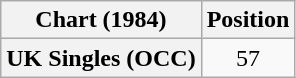<table class="wikitable plainrowheaders" style="text-align:center">
<tr>
<th>Chart (1984)</th>
<th>Position</th>
</tr>
<tr>
<th scope="row">UK Singles (OCC)</th>
<td>57</td>
</tr>
</table>
